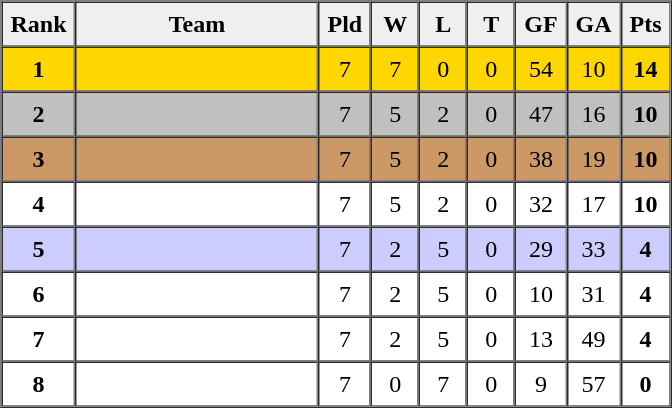<table border=1 cellpadding=5 cellspacing=0>
<tr>
<th bgcolor="#efefef" width="20">Rank</th>
<th bgcolor="#efefef" width="150">Team</th>
<th bgcolor="#efefef" width="20">Pld</th>
<th bgcolor="#efefef" width="20">W</th>
<th bgcolor="#efefef" width="20">L</th>
<th bgcolor="#efefef" width="20">T</th>
<th bgcolor="#efefef" width="20">GF</th>
<th bgcolor="#efefef" width="20">GA</th>
<th bgcolor="#efefef" width="20">Pts</th>
</tr>
<tr align=center bgcolor=gold>
<td><strong>1</strong></td>
<td align=left></td>
<td>7</td>
<td>7</td>
<td>0</td>
<td>0</td>
<td>54</td>
<td>10</td>
<td><strong>14</strong></td>
</tr>
<tr align=center bgcolor=silver>
<td><strong>2</strong></td>
<td align=left></td>
<td>7</td>
<td>5</td>
<td>2</td>
<td>0</td>
<td>47</td>
<td>16</td>
<td><strong>10</strong></td>
</tr>
<tr align=center bgcolor=#c96>
<td><strong>3</strong></td>
<td align=left></td>
<td>7</td>
<td>5</td>
<td>2</td>
<td>0</td>
<td>38</td>
<td>19</td>
<td><strong>10</strong></td>
</tr>
<tr align=center>
<td><strong>4</strong></td>
<td align=left></td>
<td>7</td>
<td>5</td>
<td>2</td>
<td>0</td>
<td>32</td>
<td>17</td>
<td><strong>10</strong></td>
</tr>
<tr align=center bgcolor="ccccff">
<td><strong>5</strong></td>
<td align=left></td>
<td>7</td>
<td>2</td>
<td>5</td>
<td>0</td>
<td>29</td>
<td>33</td>
<td><strong>4</strong></td>
</tr>
<tr align=center>
<td><strong>6</strong></td>
<td align=left></td>
<td>7</td>
<td>2</td>
<td>5</td>
<td>0</td>
<td>10</td>
<td>31</td>
<td><strong>4</strong></td>
</tr>
<tr align=center>
<td><strong>7</strong></td>
<td align=left></td>
<td>7</td>
<td>2</td>
<td>5</td>
<td>0</td>
<td>13</td>
<td>49</td>
<td><strong>4</strong></td>
</tr>
<tr align=center>
<td><strong>8</strong></td>
<td align=left></td>
<td>7</td>
<td>0</td>
<td>7</td>
<td>0</td>
<td>9</td>
<td>57</td>
<td><strong>0</strong></td>
</tr>
</table>
